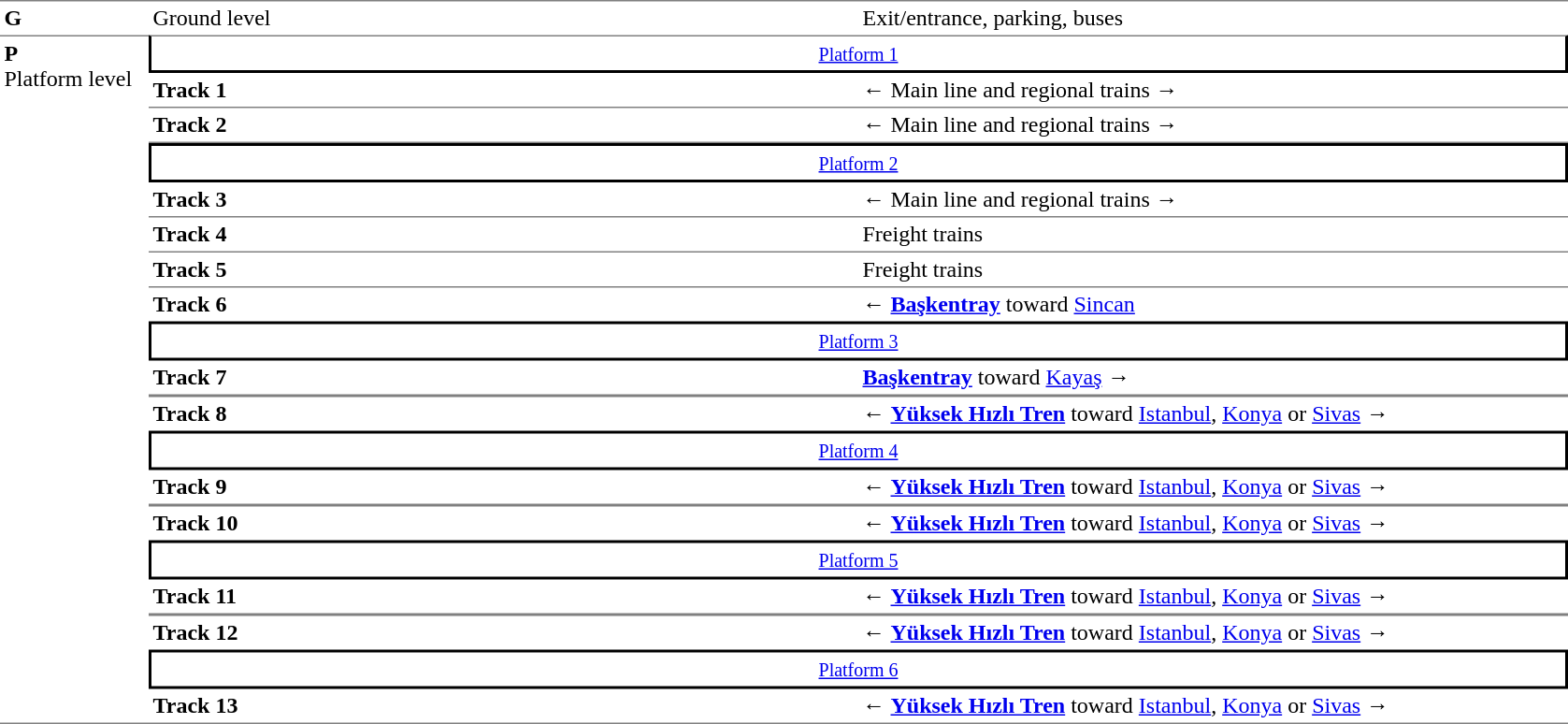<table border=0 cellspacing=0 cellpadding=3>
<tr>
<td style="border-top:solid 1px gray;vertical-align:top;" width=50><strong>G</strong></td>
<td style="border-top:solid 1px gray;vertical-align:top;" width=100>Ground level</td>
<td style="border-top:solid 1px gray;vertical-align:top;" width=500>Exit/entrance, parking, buses</td>
</tr>
<tr>
<td style="border-top:solid 1px gray;border-bottom:solid 1px gray;vertical-align:top;" width=100 rowspan=20><strong>P</strong><br>Platform level</td>
</tr>
<tr>
<td style="border-top:solid 1px gray;border-right:solid 2px black;border-left:solid 2px black;border-bottom:solid 2px black;text-align:center;" colspan=2><small><a href='#'>Platform 1</a></small> </td>
</tr>
<tr>
<td style="border-bottom:solid 1px gray;" width=100><strong>Track 1</strong></td>
<td style="border-bottom:solid 1px gray;" width=500>← Main line and regional trains →</td>
</tr>
<tr>
<td style="border-bottom:solid 1px gray;" width=100><strong>Track 2</strong></td>
<td style="border-bottom:solid 1px gray;" width=500>← Main line and regional trains →</td>
</tr>
<tr>
<td style="border-top:solid 2px black;border-right:solid 2px black;border-left:solid 2px black;border-bottom:solid 2px black;text-align:center;" colspan=2><small><a href='#'>Platform 2</a></small> </td>
</tr>
<tr>
<td style="border-bottom:solid 1px gray;" width=500 width=100><strong>Track 3</strong></td>
<td style="border-bottom:solid 1px gray;" width=500 width=500>← Main line and regional trains →</td>
</tr>
<tr>
<td style="border-bottom:solid 1px gray;" width=500 width=100><strong>Track 4</strong></td>
<td style="border-bottom:solid 1px gray;" width=500 width=500>Freight trains</td>
</tr>
<tr>
<td style="border-bottom:solid 1px gray;" width=500 width=100><strong>Track 5</strong></td>
<td style="border-bottom:solid 1px gray;" width=500 width=500>Freight trains</td>
</tr>
<tr>
<td><strong>Track 6</strong></td>
<td>← <strong><a href='#'><span>Başkentray</span></a></strong> toward <a href='#'>Sincan</a></td>
</tr>
<tr>
<td style="border-top:solid 2px black;border-right:solid 2px black;border-left:solid 2px black;border-bottom:solid 2px black;text-align:center;" colspan=2><small><a href='#'>Platform 3</a> </small></td>
</tr>
<tr>
<td style="border-bottom:solid 1px gray;"><strong>Track 7</strong></td>
<td style="border-bottom:solid 1px gray;"><strong><a href='#'><span>Başkentray</span></a></strong> toward <a href='#'>Kayaş</a> →</td>
</tr>
<tr>
<td style="border-top:solid 1px gray;" width=100><strong>Track 8</strong></td>
<td style="border-top:solid 1px gray;" width=500>← <strong><a href='#'><span>Yüksek Hızlı Tren</span></a></strong> toward <a href='#'>Istanbul</a>, <a href='#'>Konya</a> or <a href='#'>Sivas</a> →</td>
</tr>
<tr>
<td style="border-top:solid 2px black;border-right:solid 2px black;border-left:solid 2px black;border-bottom:solid 2px black;" colspan=2 align=center><small><a href='#'>Platform 4</a> </small></td>
</tr>
<tr>
<td style="border-bottom:solid 1px gray;"><strong>Track 9</strong></td>
<td style="border-bottom:solid 1px gray;">← <strong><a href='#'><span>Yüksek Hızlı Tren</span></a></strong> toward <a href='#'>Istanbul</a>, <a href='#'>Konya</a> or <a href='#'>Sivas</a> →</td>
</tr>
<tr>
<td style="border-top:solid 1px gray;" width=100><strong>Track 10</strong></td>
<td style="border-top:solid 1px gray;" width=500>← <strong><a href='#'><span>Yüksek Hızlı Tren</span></a></strong> toward <a href='#'>Istanbul</a>, <a href='#'>Konya</a> or <a href='#'>Sivas</a> →</td>
</tr>
<tr>
<td style="border-top:solid 2px black;border-right:solid 2px black;border-left:solid 2px black;border-bottom:solid 2px black;" colspan=2 align=center><small><a href='#'>Platform 5</a> </small></td>
</tr>
<tr>
<td style="border-bottom:solid 1px gray;"><strong>Track 11</strong></td>
<td style="border-bottom:solid 1px gray;">← <strong><a href='#'><span>Yüksek Hızlı Tren</span></a></strong> toward <a href='#'>Istanbul</a>, <a href='#'>Konya</a> or <a href='#'>Sivas</a> →</td>
</tr>
<tr>
<td style="border-top:solid 1px gray;" width=100><strong>Track 12</strong></td>
<td style="border-top:solid 1px gray;" width=500>← <strong><a href='#'><span>Yüksek Hızlı Tren</span></a></strong> toward <a href='#'>Istanbul</a>, <a href='#'>Konya</a> or <a href='#'>Sivas</a> →</td>
</tr>
<tr>
<td style="border-top:solid 2px black;border-right:solid 2px black;border-left:solid 2px black;border-bottom:solid 2px black;" colspan=2 align=center><small><a href='#'>Platform 6</a> </small></td>
</tr>
<tr>
<td style="border-bottom:solid 1px gray;"><strong>Track 13</strong></td>
<td style="border-bottom:solid 1px gray;">← <strong><a href='#'><span>Yüksek Hızlı Tren</span></a></strong> toward <a href='#'>Istanbul</a>, <a href='#'>Konya</a> or <a href='#'>Sivas</a> →</td>
</tr>
</table>
